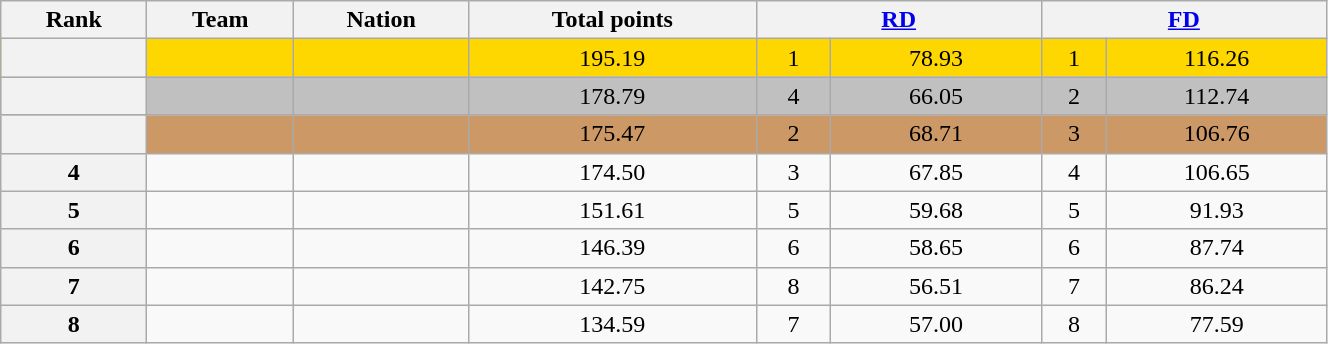<table class="wikitable sortable" style="text-align:center;" width="70%">
<tr>
<th scope="col">Rank</th>
<th scope="col">Team</th>
<th scope="col">Nation</th>
<th scope="col">Total points</th>
<th scope="col" colspan="2" width="80px"><a href='#'>RD</a></th>
<th scope="col" colspan="2" width="80px"><a href='#'>FD</a></th>
</tr>
<tr bgcolor="gold">
<th scope="row"></th>
<td align="left"></td>
<td align="left"></td>
<td>195.19</td>
<td>1</td>
<td>78.93</td>
<td>1</td>
<td>116.26</td>
</tr>
<tr bgcolor="silver">
<th scope="row"></th>
<td align="left"></td>
<td align="left"></td>
<td>178.79</td>
<td>4</td>
<td>66.05</td>
<td>2</td>
<td>112.74</td>
</tr>
<tr bgcolor="cc9966">
<th scope="row"></th>
<td align="left"></td>
<td align="left"></td>
<td>175.47</td>
<td>2</td>
<td>68.71</td>
<td>3</td>
<td>106.76</td>
</tr>
<tr>
<th>4</th>
<td align="left"></td>
<td align="left"></td>
<td>174.50</td>
<td>3</td>
<td>67.85</td>
<td>4</td>
<td>106.65</td>
</tr>
<tr>
<th>5</th>
<td align="left"></td>
<td align="left"></td>
<td>151.61</td>
<td>5</td>
<td>59.68</td>
<td>5</td>
<td>91.93</td>
</tr>
<tr>
<th>6</th>
<td align="left"></td>
<td align="left"></td>
<td>146.39</td>
<td>6</td>
<td>58.65</td>
<td>6</td>
<td>87.74</td>
</tr>
<tr>
<th>7</th>
<td align="left"></td>
<td align="left"></td>
<td>142.75</td>
<td>8</td>
<td>56.51</td>
<td>7</td>
<td>86.24</td>
</tr>
<tr>
<th>8</th>
<td align="left"></td>
<td align="left"></td>
<td>134.59</td>
<td>7</td>
<td>57.00</td>
<td>8</td>
<td>77.59</td>
</tr>
</table>
